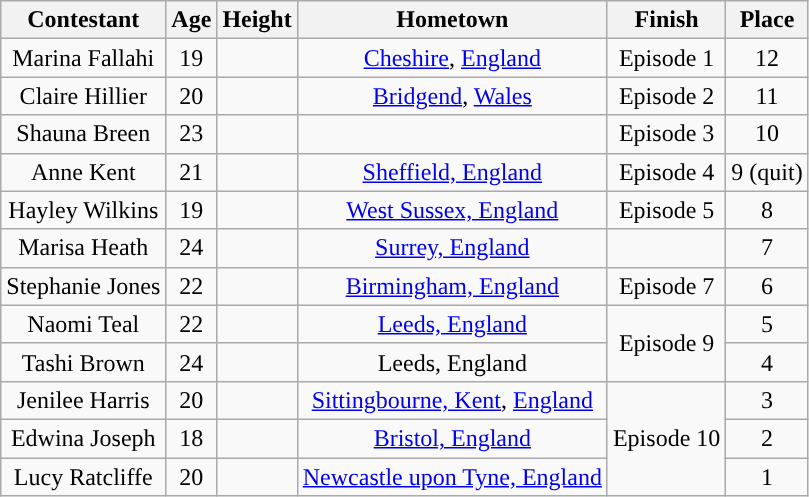<table class="wikitable sortable" style="text-align:center;">
<tr>
<th>Contestant</th>
<th>Age</th>
<th>Height</th>
<th>Hometown</th>
<th>Finish</th>
<th>Place</th>
</tr>
<tr>
<td>Marina Fallahi</td>
<td>19</td>
<td></td>
<td><a href='#'>Cheshire</a>, <a href='#'>England</a></td>
<td>Episode 1</td>
<td>12</td>
</tr>
<tr>
<td>Claire Hillier</td>
<td>20</td>
<td></td>
<td><a href='#'>Bridgend</a>, <a href='#'>Wales</a></td>
<td>Episode 2</td>
<td>11</td>
</tr>
<tr>
<td>Shauna Breen</td>
<td>23</td>
<td></td>
<td></td>
<td>Episode 3</td>
<td>10</td>
</tr>
<tr>
<td>Anne Kent</td>
<td>21</td>
<td></td>
<td><a href='#'>Sheffield, England</a></td>
<td>Episode 4</td>
<td>9 (quit)</td>
</tr>
<tr>
<td>Hayley Wilkins</td>
<td>19</td>
<td></td>
<td><a href='#'>West Sussex, England</a></td>
<td>Episode 5</td>
<td>8</td>
</tr>
<tr>
<td>Marisa Heath</td>
<td>24</td>
<td></td>
<td><a href='#'>Surrey, England</a></td>
<td></td>
<td>7</td>
</tr>
<tr>
<td>Stephanie Jones</td>
<td>22</td>
<td></td>
<td><a href='#'>Birmingham, England</a></td>
<td>Episode 7</td>
<td>6</td>
</tr>
<tr>
<td>Naomi Teal</td>
<td>22</td>
<td></td>
<td><a href='#'>Leeds, England</a></td>
<td rowspan=2>Episode 9</td>
<td>5</td>
</tr>
<tr>
<td>Tashi Brown</td>
<td>24</td>
<td></td>
<td>Leeds, England</td>
<td>4</td>
</tr>
<tr>
<td>Jenilee Harris</td>
<td>20</td>
<td></td>
<td><a href='#'>Sittingbourne, Kent</a>, <a href='#'>England</a></td>
<td rowspan=3>Episode 10</td>
<td>3</td>
</tr>
<tr>
<td>Edwina Joseph</td>
<td>18</td>
<td></td>
<td><a href='#'>Bristol, England</a></td>
<td>2</td>
</tr>
<tr>
<td>Lucy Ratcliffe</td>
<td>20</td>
<td></td>
<td><a href='#'>Newcastle upon Tyne, England</a></td>
<td>1</td>
</tr>
</table>
